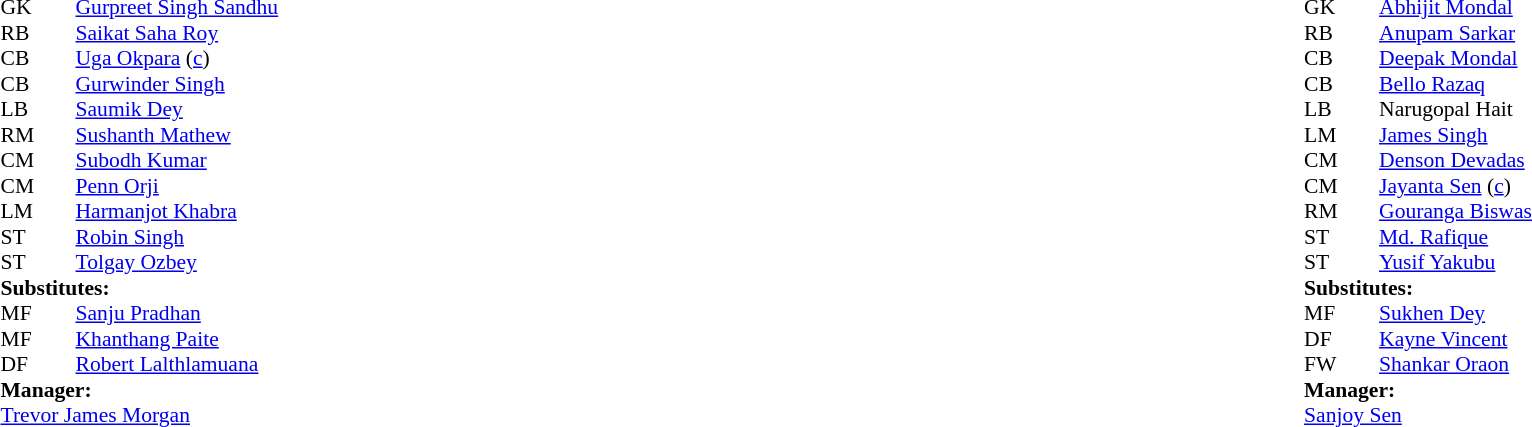<table width="100%">
<tr>
<td valign="top" width="40%"><br><table style="font-size: 90%" cellspacing="0" cellpadding="0">
<tr>
<td colspan="4"></td>
</tr>
<tr>
<th width="25"></th>
<th width="25"></th>
</tr>
<tr>
<td>GK</td>
<td></td>
<td> <a href='#'>Gurpreet Singh Sandhu</a></td>
</tr>
<tr>
<td>RB</td>
<td></td>
<td> <a href='#'>Saikat Saha Roy</a></td>
<td></td>
<td></td>
</tr>
<tr>
<td>CB</td>
<td></td>
<td> <a href='#'>Uga Okpara</a> (<a href='#'>c</a>)</td>
</tr>
<tr>
<td>CB</td>
<td></td>
<td> <a href='#'>Gurwinder Singh</a></td>
</tr>
<tr>
<td>LB</td>
<td></td>
<td> <a href='#'>Saumik Dey</a></td>
</tr>
<tr>
<td>RM</td>
<td></td>
<td> <a href='#'>Sushanth Mathew</a></td>
<td></td>
<td></td>
</tr>
<tr>
<td>CM</td>
<td></td>
<td> <a href='#'>Subodh Kumar</a></td>
</tr>
<tr>
<td>CM</td>
<td></td>
<td> <a href='#'>Penn Orji</a></td>
</tr>
<tr>
<td>LM</td>
<td></td>
<td> <a href='#'>Harmanjot Khabra</a></td>
<td></td>
<td></td>
</tr>
<tr>
<td>ST</td>
<td></td>
<td> <a href='#'>Robin Singh</a></td>
</tr>
<tr>
<td>ST</td>
<td></td>
<td> <a href='#'>Tolgay Ozbey</a></td>
</tr>
<tr>
<td colspan=4><strong>Substitutes:</strong></td>
</tr>
<tr>
<td>MF</td>
<td></td>
<td> <a href='#'>Sanju Pradhan</a></td>
<td></td>
<td></td>
</tr>
<tr>
<td>MF</td>
<td></td>
<td> <a href='#'>Khanthang Paite</a></td>
<td></td>
<td></td>
</tr>
<tr>
<td>DF</td>
<td></td>
<td> <a href='#'>Robert Lalthlamuana</a></td>
<td></td>
<td></td>
</tr>
<tr>
<td colspan=4><strong>Manager:</strong></td>
</tr>
<tr>
<td colspan="4"> <a href='#'>Trevor James Morgan</a></td>
</tr>
</table>
</td>
<td valign="top"></td>
<td valign="top" width="50%"><br><table style="font-size: 90%" cellspacing="0" cellpadding="0" align=center>
<tr>
<td colspan="4"></td>
</tr>
<tr>
<th width="25"></th>
<th width="25"></th>
</tr>
<tr>
<td>GK</td>
<td></td>
<td> <a href='#'>Abhijit Mondal</a></td>
</tr>
<tr>
<td>RB</td>
<td></td>
<td> <a href='#'>Anupam Sarkar</a></td>
</tr>
<tr>
<td>CB</td>
<td></td>
<td> <a href='#'>Deepak Mondal</a></td>
<td></td>
</tr>
<tr>
<td>CB</td>
<td></td>
<td> <a href='#'>Bello Razaq</a></td>
</tr>
<tr>
<td>LB</td>
<td></td>
<td> Narugopal Hait</td>
</tr>
<tr>
<td>LM</td>
<td></td>
<td> <a href='#'>James Singh</a></td>
</tr>
<tr>
<td>CM</td>
<td></td>
<td> <a href='#'>Denson Devadas</a></td>
</tr>
<tr>
<td>CM</td>
<td></td>
<td> <a href='#'>Jayanta Sen</a>  (<a href='#'>c</a>)</td>
</tr>
<tr>
<td>RM</td>
<td></td>
<td> <a href='#'>Gouranga Biswas</a></td>
<td></td>
</tr>
<tr>
<td>ST</td>
<td></td>
<td> <a href='#'>Md. Rafique</a></td>
<td></td>
</tr>
<tr>
<td>ST</td>
<td></td>
<td> <a href='#'>Yusif Yakubu</a></td>
</tr>
<tr>
<td colspan=4><strong>Substitutes:</strong></td>
</tr>
<tr>
<td>MF</td>
<td></td>
<td> <a href='#'>Sukhen Dey</a></td>
<td></td>
</tr>
<tr>
<td>DF</td>
<td></td>
<td> <a href='#'>Kayne Vincent</a></td>
<td></td>
</tr>
<tr>
<td>FW</td>
<td></td>
<td> <a href='#'>Shankar Oraon</a></td>
<td></td>
</tr>
<tr>
<td colspan=4><strong>Manager:</strong></td>
</tr>
<tr>
<td colspan="4"> <a href='#'>Sanjoy Sen</a></td>
</tr>
</table>
</td>
</tr>
</table>
